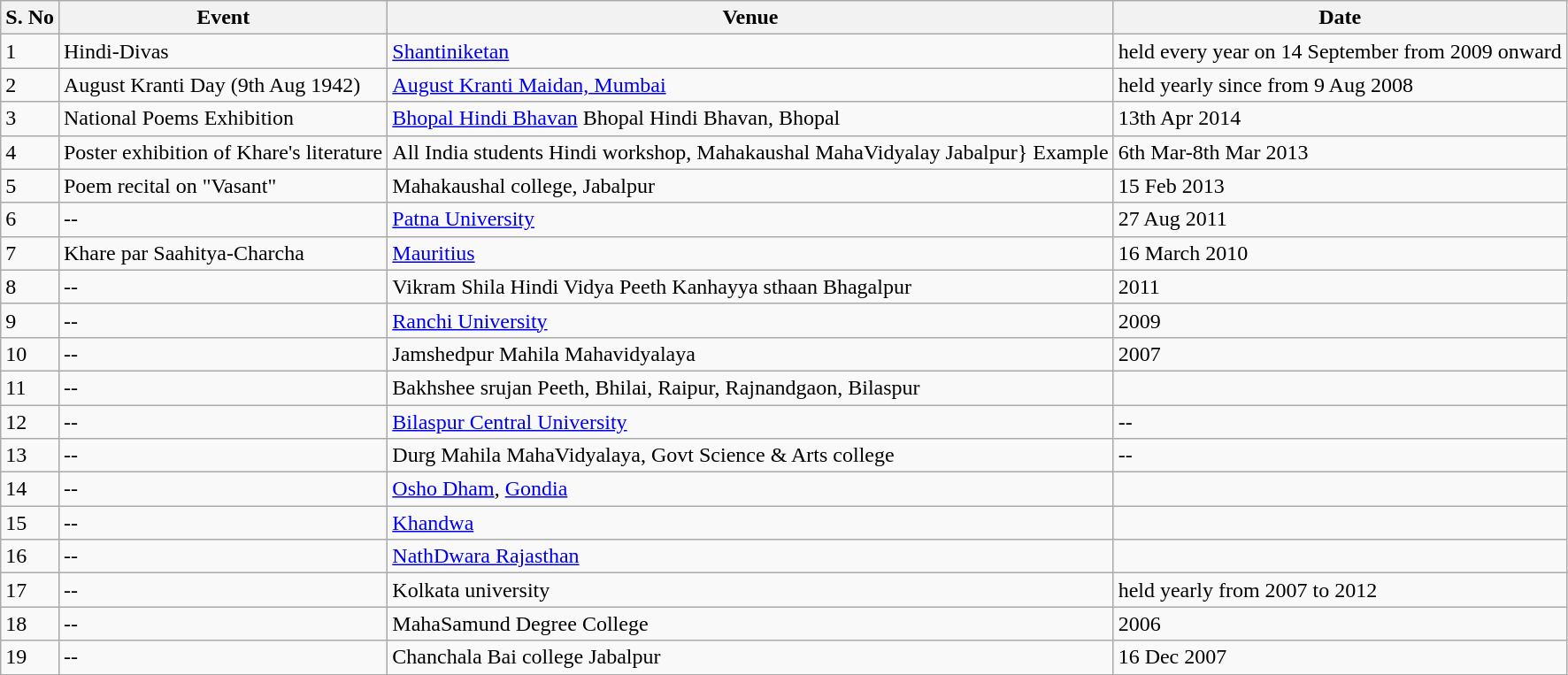<table class="wikitable">
<tr>
<th>S. No</th>
<th>Event</th>
<th>Venue</th>
<th>Date</th>
</tr>
<tr>
<td>1</td>
<td>Hindi-Divas</td>
<td><a href='#'>Shantiniketan</a></td>
<td>held every year on 14 September from 2009 onward</td>
</tr>
<tr>
<td>2</td>
<td>August Kranti Day (9th Aug 1942)</td>
<td><a href='#'>August Kranti Maidan, Mumbai</a></td>
<td>held yearly since from 9 Aug 2008</td>
</tr>
<tr>
<td>3</td>
<td>National Poems Exhibition</td>
<td><a href='#'>Bhopal Hindi Bhavan</a> Bhopal Hindi Bhavan, Bhopal</td>
<td>13th Apr 2014</td>
</tr>
<tr>
<td>4</td>
<td>Poster exhibition of Khare's literature</td>
<td>All India students Hindi workshop, Mahakaushal MahaVidyalay Jabalpur} Example</td>
<td>6th Mar-8th Mar 2013</td>
</tr>
<tr>
<td>5</td>
<td>Poem recital on "Vasant"</td>
<td>Mahakaushal college, Jabalpur</td>
<td>15 Feb 2013</td>
</tr>
<tr>
<td>6</td>
<td>--</td>
<td><a href='#'>Patna University</a></td>
<td>27 Aug 2011</td>
</tr>
<tr>
<td>7</td>
<td>Khare par Saahitya-Charcha</td>
<td><a href='#'>Mauritius</a></td>
<td>16 March 2010</td>
</tr>
<tr>
<td>8</td>
<td>--</td>
<td>Vikram Shila Hindi Vidya Peeth Kanhayya sthaan Bhagalpur</td>
<td>2011</td>
</tr>
<tr>
<td>9</td>
<td>--</td>
<td><a href='#'>Ranchi University</a></td>
<td>2009</td>
</tr>
<tr>
<td>10</td>
<td>--</td>
<td>Jamshedpur Mahila Mahavidyalaya</td>
<td>2007</td>
</tr>
<tr>
<td>11</td>
<td>--</td>
<td>Bakhshee srujan Peeth, Bhilai, Raipur, Rajnandgaon, Bilaspur</td>
<td></td>
</tr>
<tr>
<td>12</td>
<td>--</td>
<td><a href='#'>Bilaspur Central University</a></td>
<td>--</td>
</tr>
<tr>
<td>13</td>
<td>--</td>
<td>Durg Mahila MahaVidyalaya, Govt Science & Arts college</td>
<td>--</td>
</tr>
<tr>
<td>14</td>
<td>--</td>
<td><a href='#'>Osho Dham</a>, <a href='#'>Gondia</a></td>
<td></td>
</tr>
<tr>
<td>15</td>
<td>--</td>
<td><a href='#'>Khandwa</a></td>
<td></td>
</tr>
<tr>
<td>16</td>
<td>--</td>
<td><a href='#'>NathDwara Rajasthan</a></td>
<td></td>
</tr>
<tr>
<td>17</td>
<td>--</td>
<td>Kolkata university</td>
<td>held yearly from 2007 to 2012</td>
</tr>
<tr>
<td>18</td>
<td>--</td>
<td>MahaSamund Degree College</td>
<td>2006</td>
</tr>
<tr>
<td>19</td>
<td>--</td>
<td>Chanchala Bai college Jabalpur</td>
<td>16 Dec 2007</td>
</tr>
<tr>
</tr>
</table>
